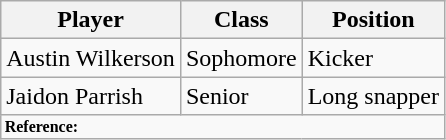<table class="wikitable">
<tr>
<th>Player</th>
<th>Class</th>
<th>Position</th>
</tr>
<tr>
<td>Austin Wilkerson</td>
<td>Sophomore</td>
<td>Kicker</td>
</tr>
<tr>
<td>Jaidon Parrish</td>
<td>Senior</td>
<td>Long snapper</td>
</tr>
<tr>
<td colspan="3"  style="font-size:8pt; text-align:left;"><strong>Reference:</strong></td>
</tr>
</table>
